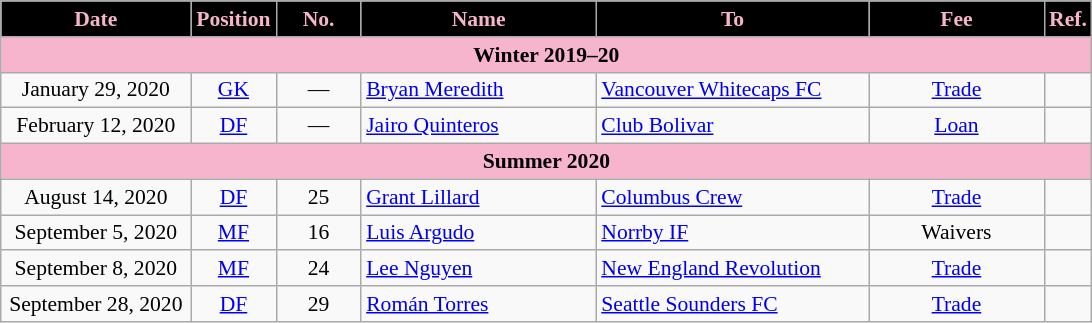<table class="wikitable" style="text-align:center; font-size:90%; ">
<tr>
<th style="background:#000000; color:#F7B5CD; width:120px;">Date</th>
<th style="background:#000000; color:#F7B5CD; width:50px;">Position</th>
<th style="background:#000000; color:#F7B5CD; width:50px;">No.</th>
<th style="background:#000000; color:#F7B5CD; width:150px;">Name</th>
<th style="background:#000000; color:#F7B5CD; width:175px;">To</th>
<th style="background:#000000; color:#F7B5CD; width:110px;">Fee</th>
<th style="background:#000000; color:#F7B5CD; width:25px;">Ref.</th>
</tr>
<tr>
<th colspan="7" style="background:#F7B5CD; color:#000000; width:125px;">Winter 2019–20</th>
</tr>
<tr>
<td>January 29, 2020</td>
<td><a href='#'>GK</a></td>
<td>—</td>
<td align="left"> <a href='#'>Bryan Meredith</a></td>
<td align="left"> <a href='#'>Vancouver Whitecaps FC</a></td>
<td><a href='#'>Trade</a></td>
<td></td>
</tr>
<tr>
<td>February 12, 2020</td>
<td><a href='#'>DF</a></td>
<td>—</td>
<td align="left"> <a href='#'>Jairo Quinteros</a></td>
<td align="left"> <a href='#'>Club Bolivar</a></td>
<td><a href='#'>Loan</a></td>
<td></td>
</tr>
<tr>
<th colspan="7" style="background:#F7B5CD; color:#000000; width:125px;">Summer 2020</th>
</tr>
<tr>
<td>August 14, 2020</td>
<td><a href='#'>DF</a></td>
<td>25</td>
<td align="left"> <a href='#'>Grant Lillard</a></td>
<td align="left"> <a href='#'>Columbus Crew</a></td>
<td><a href='#'>Trade</a></td>
<td></td>
</tr>
<tr>
<td>September 5, 2020</td>
<td><a href='#'>MF</a></td>
<td>16</td>
<td align="left"> <a href='#'>Luis Argudo</a></td>
<td align="left"> <a href='#'>Norrby IF</a></td>
<td>Waivers</td>
<td></td>
</tr>
<tr>
<td>September 8, 2020</td>
<td><a href='#'>MF</a></td>
<td>24</td>
<td align="left"> <a href='#'>Lee Nguyen</a></td>
<td align="left"> <a href='#'>New England Revolution</a></td>
<td><a href='#'>Trade</a></td>
<td></td>
</tr>
<tr>
<td>September 28, 2020</td>
<td><a href='#'>DF</a></td>
<td>29</td>
<td align="left"> <a href='#'>Román Torres</a></td>
<td align="left"> <a href='#'>Seattle Sounders FC</a></td>
<td><a href='#'>Trade</a></td>
<td></td>
</tr>
</table>
